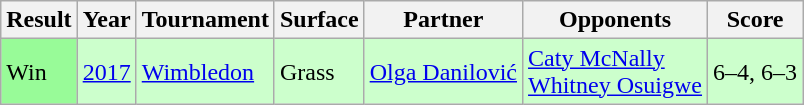<table class="sortable wikitable">
<tr>
<th>Result</th>
<th>Year</th>
<th>Tournament</th>
<th>Surface</th>
<th>Partner</th>
<th>Opponents</th>
<th class="unsortable">Score</th>
</tr>
<tr style="background:#CCFFCC;">
<td bgcolor=98fb98>Win</td>
<td><a href='#'>2017</a></td>
<td><a href='#'>Wimbledon</a></td>
<td>Grass</td>
<td> <a href='#'>Olga Danilović</a></td>
<td> <a href='#'>Caty McNally</a> <br>  <a href='#'>Whitney Osuigwe</a></td>
<td>6–4, 6–3</td>
</tr>
</table>
